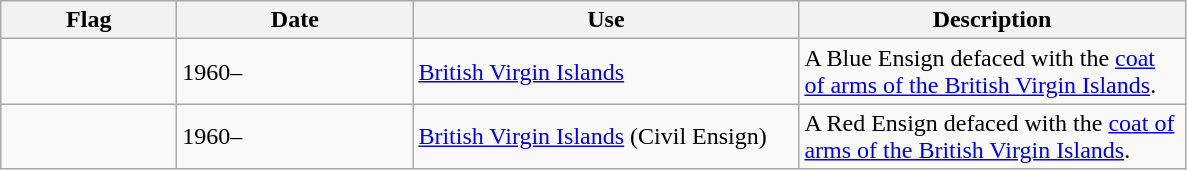<table class="wikitable">
<tr style="background:#efefef;">
<th style="width:110px;">Flag</th>
<th style="width:150px;">Date</th>
<th style="width:250px;">Use</th>
<th style="width:250px;">Description</th>
</tr>
<tr>
<td></td>
<td>1960–</td>
<td><a href='#'>British Virgin Islands</a></td>
<td>A Blue Ensign defaced with the <a href='#'>coat of arms of the British Virgin Islands</a>.</td>
</tr>
<tr>
<td></td>
<td>1960–</td>
<td><a href='#'>British Virgin Islands</a> (Civil Ensign)</td>
<td>A Red Ensign defaced with the <a href='#'>coat of arms of the British Virgin Islands</a>.</td>
</tr>
</table>
